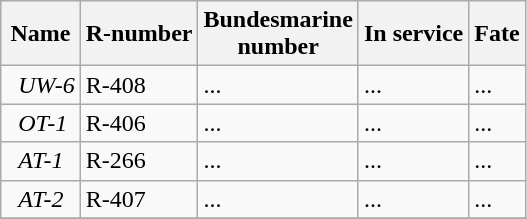<table class="wikitable">
<tr>
<th>Name</th>
<th>R-number</th>
<th>Bundesmarine<br> number</th>
<th>In service</th>
<th>Fate</th>
</tr>
<tr>
<td>  <em>UW-6 </em></td>
<td>R-408 </td>
<td>...</td>
<td>...</td>
<td>...</td>
</tr>
<tr>
<td>  <em>OT-1 </em></td>
<td>R-406 </td>
<td>...</td>
<td>...</td>
<td>...</td>
</tr>
<tr>
<td>  <em>AT-1 </em></td>
<td>R-266 </td>
<td>...</td>
<td>...</td>
<td>...</td>
</tr>
<tr>
<td>  <em>AT-2 </em></td>
<td>R-407 </td>
<td>...</td>
<td>...</td>
<td>...</td>
</tr>
<tr>
</tr>
</table>
